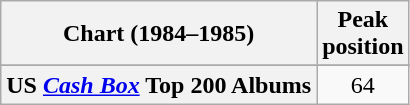<table class="wikitable sortable plainrowheaders">
<tr>
<th scope="col">Chart (1984–1985)</th>
<th scope="col">Peak<br>position</th>
</tr>
<tr>
</tr>
<tr>
</tr>
<tr>
</tr>
<tr>
</tr>
<tr>
<th scope="row">US <em><a href='#'>Cash Box</a></em> Top 200 Albums</th>
<td align="center">64</td>
</tr>
</table>
